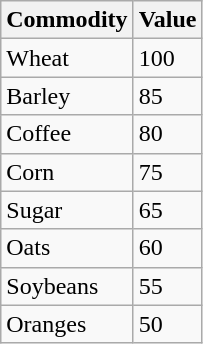<table class="wikitable" border="1">
<tr>
<th>Commodity</th>
<th>Value</th>
</tr>
<tr>
<td>Wheat</td>
<td>100</td>
</tr>
<tr>
<td>Barley</td>
<td>85</td>
</tr>
<tr>
<td>Coffee</td>
<td>80</td>
</tr>
<tr>
<td>Corn</td>
<td>75</td>
</tr>
<tr>
<td>Sugar</td>
<td>65</td>
</tr>
<tr>
<td>Oats</td>
<td>60</td>
</tr>
<tr>
<td>Soybeans</td>
<td>55</td>
</tr>
<tr>
<td>Oranges</td>
<td>50</td>
</tr>
</table>
